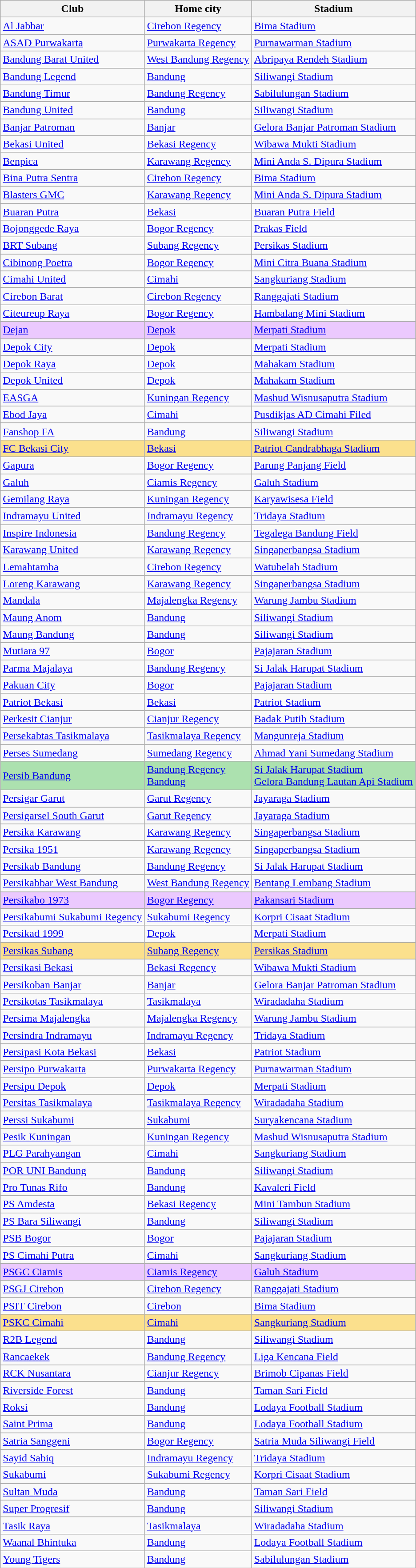<table class="wikitable sortable">
<tr>
<th>Club</th>
<th>Home city</th>
<th>Stadium</th>
</tr>
<tr>
<td><a href='#'>Al Jabbar</a></td>
<td><a href='#'>Cirebon Regency</a></td>
<td><a href='#'>Bima Stadium</a></td>
</tr>
<tr>
<td><a href='#'>ASAD Purwakarta</a></td>
<td><a href='#'>Purwakarta Regency</a></td>
<td><a href='#'>Purnawarman Stadium</a></td>
</tr>
<tr>
<td><a href='#'>Bandung Barat United</a></td>
<td><a href='#'>West Bandung Regency</a></td>
<td><a href='#'>Abripaya Rendeh Stadium</a></td>
</tr>
<tr>
<td><a href='#'>Bandung Legend</a></td>
<td><a href='#'>Bandung</a></td>
<td><a href='#'>Siliwangi Stadium</a></td>
</tr>
<tr>
<td><a href='#'>Bandung Timur</a></td>
<td><a href='#'>Bandung Regency</a></td>
<td><a href='#'>Sabilulungan Stadium</a></td>
</tr>
<tr>
<td><a href='#'>Bandung United</a></td>
<td><a href='#'>Bandung</a></td>
<td><a href='#'>Siliwangi Stadium</a></td>
</tr>
<tr>
<td><a href='#'>Banjar Patroman</a></td>
<td><a href='#'>Banjar</a></td>
<td><a href='#'>Gelora Banjar Patroman Stadium</a></td>
</tr>
<tr>
<td><a href='#'>Bekasi United</a></td>
<td><a href='#'>Bekasi Regency</a></td>
<td><a href='#'>Wibawa Mukti Stadium</a></td>
</tr>
<tr>
<td><a href='#'>Benpica</a></td>
<td><a href='#'>Karawang Regency</a></td>
<td><a href='#'>Mini Anda S. Dipura Stadium</a></td>
</tr>
<tr>
<td><a href='#'>Bina Putra Sentra</a></td>
<td><a href='#'>Cirebon Regency</a></td>
<td><a href='#'>Bima Stadium</a></td>
</tr>
<tr>
<td><a href='#'>Blasters GMC</a></td>
<td><a href='#'>Karawang Regency</a></td>
<td><a href='#'>Mini Anda S. Dipura Stadium</a></td>
</tr>
<tr>
<td><a href='#'>Buaran Putra</a></td>
<td><a href='#'>Bekasi</a></td>
<td><a href='#'>Buaran Putra Field</a></td>
</tr>
<tr>
<td><a href='#'>Bojonggede Raya</a></td>
<td><a href='#'>Bogor Regency</a></td>
<td><a href='#'>Prakas Field</a></td>
</tr>
<tr>
<td><a href='#'>BRT Subang</a></td>
<td><a href='#'>Subang Regency</a></td>
<td><a href='#'>Persikas Stadium</a></td>
</tr>
<tr>
<td><a href='#'>Cibinong Poetra</a></td>
<td><a href='#'>Bogor Regency</a></td>
<td><a href='#'>Mini Citra Buana Stadium</a></td>
</tr>
<tr>
<td><a href='#'>Cimahi United</a></td>
<td><a href='#'>Cimahi</a></td>
<td><a href='#'>Sangkuriang Stadium</a></td>
</tr>
<tr>
<td><a href='#'>Cirebon Barat</a></td>
<td><a href='#'>Cirebon Regency</a></td>
<td><a href='#'>Ranggajati Stadium</a></td>
</tr>
<tr>
<td><a href='#'>Citeureup Raya</a></td>
<td><a href='#'>Bogor Regency</a></td>
<td><a href='#'>Hambalang Mini Stadium</a></td>
</tr>
<tr style="background:#ebc9fe;">
<td><a href='#'>Dejan</a></td>
<td><a href='#'>Depok</a></td>
<td><a href='#'>Merpati Stadium</a></td>
</tr>
<tr>
<td><a href='#'>Depok City</a></td>
<td><a href='#'>Depok</a></td>
<td><a href='#'>Merpati Stadium</a></td>
</tr>
<tr>
<td><a href='#'>Depok Raya</a></td>
<td><a href='#'>Depok</a></td>
<td><a href='#'>Mahakam Stadium</a></td>
</tr>
<tr>
<td><a href='#'>Depok United</a></td>
<td><a href='#'>Depok</a></td>
<td><a href='#'>Mahakam Stadium</a></td>
</tr>
<tr>
<td><a href='#'>EASGA</a></td>
<td><a href='#'>Kuningan Regency</a></td>
<td><a href='#'>Mashud Wisnusaputra Stadium</a></td>
</tr>
<tr>
<td><a href='#'>Ebod Jaya</a></td>
<td><a href='#'>Cimahi</a></td>
<td><a href='#'>Pusdikjas AD Cimahi Filed</a></td>
</tr>
<tr>
<td><a href='#'>Fanshop FA</a></td>
<td><a href='#'>Bandung</a></td>
<td><a href='#'>Siliwangi Stadium</a></td>
</tr>
<tr style="background:#fbe08d;">
<td><a href='#'>FC Bekasi City</a></td>
<td><a href='#'>Bekasi</a></td>
<td><a href='#'>Patriot Candrabhaga Stadium</a></td>
</tr>
<tr>
<td><a href='#'>Gapura</a></td>
<td><a href='#'>Bogor Regency</a></td>
<td><a href='#'>Parung Panjang Field</a></td>
</tr>
<tr>
<td><a href='#'>Galuh</a></td>
<td><a href='#'>Ciamis Regency</a></td>
<td><a href='#'>Galuh Stadium</a></td>
</tr>
<tr>
<td><a href='#'>Gemilang Raya</a></td>
<td><a href='#'>Kuningan Regency</a></td>
<td><a href='#'>Karyawisesa Field</a></td>
</tr>
<tr>
<td><a href='#'>Indramayu United</a></td>
<td><a href='#'>Indramayu Regency</a></td>
<td><a href='#'>Tridaya Stadium</a></td>
</tr>
<tr>
<td><a href='#'>Inspire Indonesia</a></td>
<td><a href='#'>Bandung Regency</a></td>
<td><a href='#'>Tegalega Bandung Field</a></td>
</tr>
<tr>
<td><a href='#'>Karawang United</a></td>
<td><a href='#'>Karawang Regency</a></td>
<td><a href='#'>Singaperbangsa Stadium</a></td>
</tr>
<tr>
<td><a href='#'>Lemahtamba</a></td>
<td><a href='#'>Cirebon Regency</a></td>
<td><a href='#'>Watubelah Stadium</a></td>
</tr>
<tr>
<td><a href='#'>Loreng Karawang</a></td>
<td><a href='#'>Karawang Regency</a></td>
<td><a href='#'>Singaperbangsa Stadium</a></td>
</tr>
<tr>
<td><a href='#'>Mandala</a></td>
<td><a href='#'>Majalengka Regency</a></td>
<td><a href='#'>Warung Jambu Stadium</a></td>
</tr>
<tr>
<td><a href='#'>Maung Anom</a></td>
<td><a href='#'>Bandung</a></td>
<td><a href='#'>Siliwangi Stadium</a></td>
</tr>
<tr>
<td><a href='#'>Maung Bandung</a></td>
<td><a href='#'>Bandung</a></td>
<td><a href='#'>Siliwangi Stadium</a></td>
</tr>
<tr>
<td><a href='#'>Mutiara 97</a></td>
<td><a href='#'>Bogor</a></td>
<td><a href='#'>Pajajaran Stadium</a></td>
</tr>
<tr>
<td><a href='#'>Parma Majalaya</a></td>
<td><a href='#'>Bandung Regency</a></td>
<td><a href='#'>Si Jalak Harupat Stadium</a></td>
</tr>
<tr>
<td><a href='#'>Pakuan City</a></td>
<td><a href='#'>Bogor</a></td>
<td><a href='#'>Pajajaran Stadium</a></td>
</tr>
<tr>
<td><a href='#'>Patriot Bekasi</a></td>
<td><a href='#'>Bekasi</a></td>
<td><a href='#'>Patriot Stadium</a></td>
</tr>
<tr>
<td><a href='#'>Perkesit Cianjur</a></td>
<td><a href='#'>Cianjur Regency</a></td>
<td><a href='#'>Badak Putih Stadium</a></td>
</tr>
<tr>
<td><a href='#'>Persekabtas Tasikmalaya</a></td>
<td><a href='#'>Tasikmalaya Regency</a></td>
<td><a href='#'>Mangunreja Stadium</a></td>
</tr>
<tr>
<td><a href='#'>Perses Sumedang</a></td>
<td><a href='#'>Sumedang Regency</a></td>
<td><a href='#'>Ahmad Yani Sumedang Stadium</a></td>
</tr>
<tr style="background:#ace1af;">
<td><a href='#'>Persib Bandung</a></td>
<td><a href='#'>Bandung Regency</a><br><a href='#'>Bandung</a></td>
<td><a href='#'>Si Jalak Harupat Stadium</a><br><a href='#'>Gelora Bandung Lautan Api Stadium</a></td>
</tr>
<tr>
<td><a href='#'>Persigar Garut</a></td>
<td><a href='#'>Garut Regency</a></td>
<td><a href='#'>Jayaraga Stadium</a></td>
</tr>
<tr>
<td><a href='#'>Persigarsel South Garut</a></td>
<td><a href='#'>Garut Regency</a></td>
<td><a href='#'>Jayaraga Stadium</a></td>
</tr>
<tr>
<td><a href='#'>Persika Karawang</a></td>
<td><a href='#'>Karawang Regency</a></td>
<td><a href='#'>Singaperbangsa Stadium</a></td>
</tr>
<tr>
<td><a href='#'>Persika 1951</a></td>
<td><a href='#'>Karawang Regency</a></td>
<td><a href='#'>Singaperbangsa Stadium</a></td>
</tr>
<tr>
<td><a href='#'>Persikab Bandung</a></td>
<td><a href='#'>Bandung Regency</a></td>
<td><a href='#'>Si Jalak Harupat Stadium</a></td>
</tr>
<tr>
<td><a href='#'>Persikabbar West Bandung</a></td>
<td><a href='#'>West Bandung Regency</a></td>
<td><a href='#'>Bentang Lembang Stadium</a></td>
</tr>
<tr style="background:#ebc9fe;">
<td><a href='#'>Persikabo 1973</a></td>
<td><a href='#'>Bogor Regency</a></td>
<td><a href='#'>Pakansari Stadium</a></td>
</tr>
<tr>
<td><a href='#'>Persikabumi Sukabumi Regency</a></td>
<td><a href='#'>Sukabumi Regency</a></td>
<td><a href='#'>Korpri Cisaat Stadium</a></td>
</tr>
<tr>
<td><a href='#'>Persikad 1999</a></td>
<td><a href='#'>Depok</a></td>
<td><a href='#'>Merpati Stadium</a></td>
</tr>
<tr style="background:#fbe08d;">
<td><a href='#'>Persikas Subang</a></td>
<td><a href='#'>Subang Regency</a></td>
<td><a href='#'>Persikas Stadium</a></td>
</tr>
<tr>
<td><a href='#'>Persikasi Bekasi</a></td>
<td><a href='#'>Bekasi Regency</a></td>
<td><a href='#'>Wibawa Mukti Stadium</a></td>
</tr>
<tr>
<td><a href='#'>Persikoban Banjar</a></td>
<td><a href='#'>Banjar</a></td>
<td><a href='#'>Gelora Banjar Patroman Stadium</a></td>
</tr>
<tr>
<td><a href='#'>Persikotas Tasikmalaya</a></td>
<td><a href='#'>Tasikmalaya</a></td>
<td><a href='#'>Wiradadaha Stadium</a></td>
</tr>
<tr>
<td><a href='#'>Persima Majalengka</a></td>
<td><a href='#'>Majalengka Regency</a></td>
<td><a href='#'>Warung Jambu Stadium</a></td>
</tr>
<tr>
<td><a href='#'>Persindra Indramayu</a></td>
<td><a href='#'>Indramayu Regency</a></td>
<td><a href='#'>Tridaya Stadium</a></td>
</tr>
<tr>
<td><a href='#'>Persipasi Kota Bekasi</a></td>
<td><a href='#'>Bekasi</a></td>
<td><a href='#'>Patriot Stadium</a></td>
</tr>
<tr>
<td><a href='#'>Persipo Purwakarta</a></td>
<td><a href='#'>Purwakarta Regency</a></td>
<td><a href='#'>Purnawarman Stadium</a></td>
</tr>
<tr>
<td><a href='#'>Persipu Depok</a></td>
<td><a href='#'>Depok</a></td>
<td><a href='#'>Merpati Stadium</a></td>
</tr>
<tr>
<td><a href='#'>Persitas Tasikmalaya</a></td>
<td><a href='#'>Tasikmalaya Regency</a></td>
<td><a href='#'>Wiradadaha Stadium</a></td>
</tr>
<tr>
<td><a href='#'>Perssi Sukabumi</a></td>
<td><a href='#'>Sukabumi</a></td>
<td><a href='#'>Suryakencana Stadium</a></td>
</tr>
<tr>
<td><a href='#'>Pesik Kuningan</a></td>
<td><a href='#'>Kuningan Regency</a></td>
<td><a href='#'>Mashud Wisnusaputra Stadium</a></td>
</tr>
<tr>
<td><a href='#'>PLG Parahyangan</a></td>
<td><a href='#'>Cimahi</a></td>
<td><a href='#'>Sangkuriang Stadium</a></td>
</tr>
<tr>
<td><a href='#'>POR UNI Bandung</a></td>
<td><a href='#'>Bandung</a></td>
<td><a href='#'>Siliwangi Stadium</a></td>
</tr>
<tr>
<td><a href='#'>Pro Tunas Rifo</a></td>
<td><a href='#'>Bandung</a></td>
<td><a href='#'>Kavaleri Field</a></td>
</tr>
<tr>
<td><a href='#'>PS Amdesta</a></td>
<td><a href='#'>Bekasi Regency</a></td>
<td><a href='#'>Mini Tambun Stadium</a></td>
</tr>
<tr>
<td><a href='#'>PS Bara Siliwangi</a></td>
<td><a href='#'>Bandung</a></td>
<td><a href='#'>Siliwangi Stadium</a></td>
</tr>
<tr>
<td><a href='#'>PSB Bogor</a></td>
<td><a href='#'>Bogor</a></td>
<td><a href='#'>Pajajaran Stadium</a></td>
</tr>
<tr>
<td><a href='#'>PS Cimahi Putra</a></td>
<td><a href='#'>Cimahi</a></td>
<td><a href='#'>Sangkuriang Stadium</a></td>
</tr>
<tr style="background:#ebc9fe;">
<td><a href='#'>PSGC Ciamis</a></td>
<td><a href='#'>Ciamis Regency</a></td>
<td><a href='#'>Galuh Stadium</a></td>
</tr>
<tr>
<td><a href='#'>PSGJ Cirebon</a></td>
<td><a href='#'>Cirebon Regency</a></td>
<td><a href='#'>Ranggajati Stadium</a></td>
</tr>
<tr>
<td><a href='#'>PSIT Cirebon</a></td>
<td><a href='#'>Cirebon</a></td>
<td><a href='#'>Bima Stadium</a></td>
</tr>
<tr style="background:#fbe08d;">
<td><a href='#'>PSKC Cimahi</a></td>
<td><a href='#'>Cimahi</a></td>
<td><a href='#'>Sangkuriang Stadium</a></td>
</tr>
<tr>
<td><a href='#'>R2B Legend</a></td>
<td><a href='#'>Bandung</a></td>
<td><a href='#'>Siliwangi Stadium</a></td>
</tr>
<tr>
<td><a href='#'>Rancaekek</a></td>
<td><a href='#'>Bandung Regency</a></td>
<td><a href='#'>Liga Kencana Field</a></td>
</tr>
<tr>
<td><a href='#'>RCK Nusantara</a></td>
<td><a href='#'>Cianjur Regency</a></td>
<td><a href='#'>Brimob Cipanas Field</a></td>
</tr>
<tr>
<td><a href='#'>Riverside Forest</a></td>
<td><a href='#'>Bandung</a></td>
<td><a href='#'>Taman Sari Field</a></td>
</tr>
<tr>
<td><a href='#'>Roksi</a></td>
<td><a href='#'>Bandung</a></td>
<td><a href='#'>Lodaya Football Stadium</a></td>
</tr>
<tr>
<td><a href='#'>Saint Prima</a></td>
<td><a href='#'>Bandung</a></td>
<td><a href='#'>Lodaya Football Stadium</a></td>
</tr>
<tr>
<td><a href='#'>Satria Sanggeni</a></td>
<td><a href='#'>Bogor Regency</a></td>
<td><a href='#'>Satria Muda Siliwangi Field</a></td>
</tr>
<tr>
<td><a href='#'>Sayid Sabiq</a></td>
<td><a href='#'>Indramayu Regency</a></td>
<td><a href='#'>Tridaya Stadium</a></td>
</tr>
<tr>
<td><a href='#'>Sukabumi</a></td>
<td><a href='#'>Sukabumi Regency</a></td>
<td><a href='#'>Korpri Cisaat Stadium</a></td>
</tr>
<tr>
<td><a href='#'>Sultan Muda</a></td>
<td><a href='#'>Bandung</a></td>
<td><a href='#'>Taman Sari Field</a></td>
</tr>
<tr>
<td><a href='#'>Super Progresif</a></td>
<td><a href='#'>Bandung</a></td>
<td><a href='#'>Siliwangi Stadium</a></td>
</tr>
<tr>
<td><a href='#'>Tasik Raya</a></td>
<td><a href='#'>Tasikmalaya</a></td>
<td><a href='#'>Wiradadaha Stadium</a></td>
</tr>
<tr>
<td><a href='#'>Waanal Bhintuka</a></td>
<td><a href='#'>Bandung</a></td>
<td><a href='#'>Lodaya Football Stadium</a></td>
</tr>
<tr>
<td><a href='#'>Young Tigers</a></td>
<td><a href='#'>Bandung</a></td>
<td><a href='#'>Sabilulungan Stadium</a></td>
</tr>
</table>
